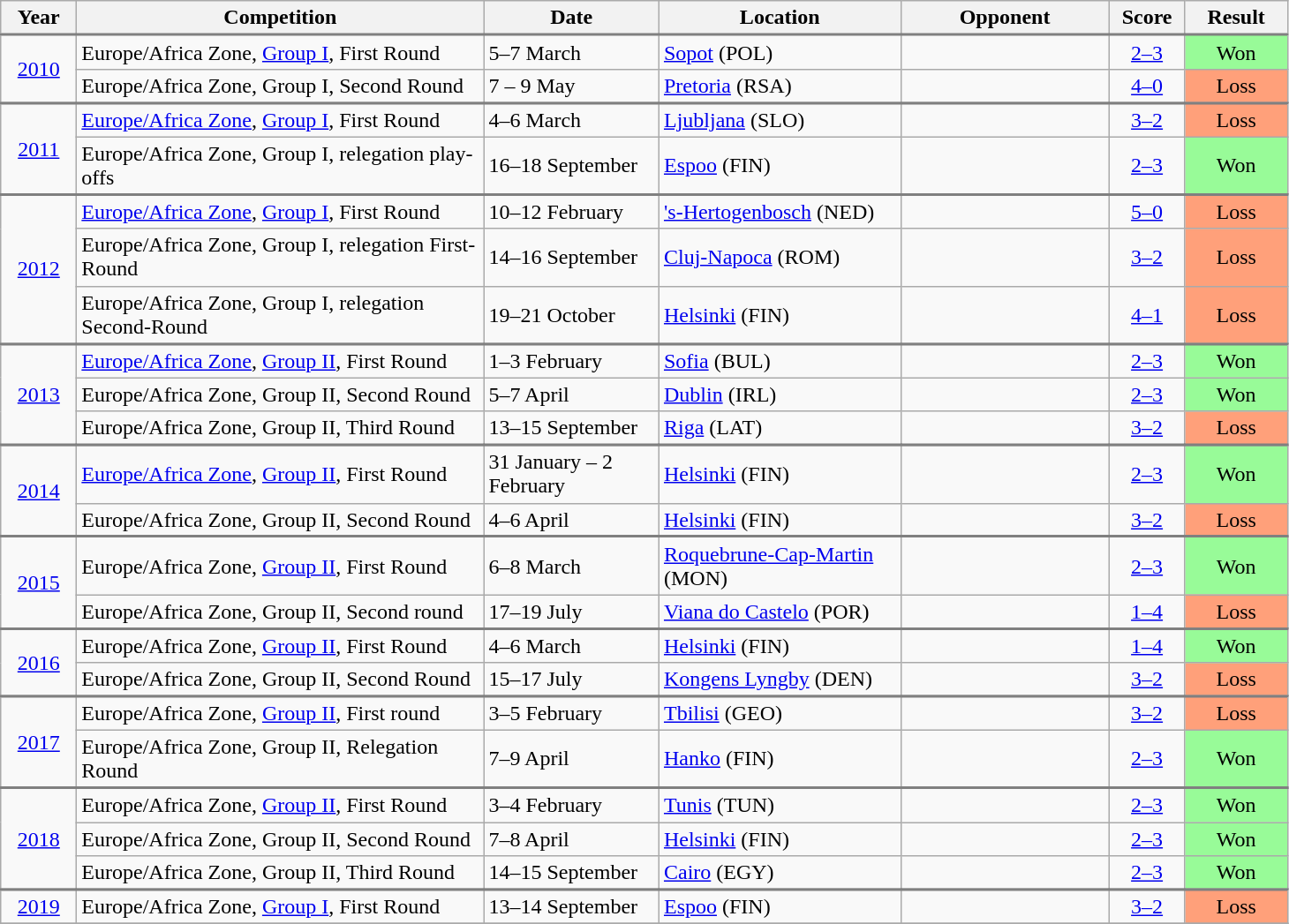<table class="wikitable collapsible collapsed">
<tr>
<th width="50">Year</th>
<th width="300">Competition</th>
<th width="125">Date</th>
<th width="175">Location</th>
<th width="150">Opponent</th>
<th width="50">Score</th>
<th width="70">Result</th>
</tr>
<tr style="border-top:2px solid gray;">
<td align="center" rowspan="2"><a href='#'>2010</a></td>
<td>Europe/Africa Zone, <a href='#'>Group I</a>, First Round</td>
<td>5–7 March</td>
<td><a href='#'>Sopot</a> (POL)</td>
<td></td>
<td align="center"><a href='#'>2–3</a></td>
<td align="center" bgcolor="#98FB98">Won</td>
</tr>
<tr>
<td>Europe/Africa Zone, Group I, Second Round</td>
<td>7 – 9 May</td>
<td><a href='#'>Pretoria</a> (RSA)</td>
<td></td>
<td align="center"><a href='#'>4–0</a></td>
<td align="center" bgcolor="#FFA07A">Loss</td>
</tr>
<tr>
</tr>
<tr style="border-top:2px solid gray;">
<td align="center" rowspan="2"><a href='#'>2011</a></td>
<td><a href='#'>Europe/Africa Zone</a>, <a href='#'>Group I</a>, First Round</td>
<td>4–6 March</td>
<td><a href='#'>Ljubljana</a> (SLO)</td>
<td></td>
<td align="center"><a href='#'>3–2</a></td>
<td align="center" bgcolor="#FFA07A">Loss</td>
</tr>
<tr>
<td>Europe/Africa Zone, Group I, relegation play-offs</td>
<td>16–18 September</td>
<td><a href='#'>Espoo</a> (FIN)</td>
<td></td>
<td align="center"><a href='#'>2–3</a></td>
<td align="center" bgcolor="#98FB98">Won</td>
</tr>
<tr>
</tr>
<tr style="border-top:2px solid gray;">
<td align="center" rowspan="3"><a href='#'>2012</a></td>
<td><a href='#'>Europe/Africa Zone</a>, <a href='#'>Group I</a>, First Round</td>
<td>10–12 February</td>
<td><a href='#'>'s-Hertogenbosch</a> (NED)</td>
<td></td>
<td align="center"><a href='#'>5–0</a></td>
<td align="center" bgcolor="#FFA07A">Loss</td>
</tr>
<tr>
<td>Europe/Africa Zone, Group I, relegation First-Round</td>
<td>14–16 September</td>
<td><a href='#'>Cluj-Napoca</a> (ROM)</td>
<td></td>
<td align="center"><a href='#'>3–2</a></td>
<td align="center" bgcolor="#FFA07A">Loss</td>
</tr>
<tr>
<td>Europe/Africa Zone, Group I, relegation Second-Round</td>
<td>19–21 October</td>
<td><a href='#'>Helsinki</a> (FIN)</td>
<td></td>
<td align="center"><a href='#'>4–1</a></td>
<td align="center" bgcolor="#FFA07A">Loss</td>
</tr>
<tr>
</tr>
<tr style="border-top:2px solid gray;">
<td align="center" rowspan="3"><a href='#'>2013</a></td>
<td><a href='#'>Europe/Africa Zone</a>, <a href='#'>Group II</a>, First Round</td>
<td>1–3 February</td>
<td><a href='#'>Sofia</a> (BUL)</td>
<td></td>
<td align="center"><a href='#'>2–3</a></td>
<td align="center" bgcolor="#98FB98">Won</td>
</tr>
<tr>
<td>Europe/Africa Zone, Group II, Second Round</td>
<td>5–7 April</td>
<td><a href='#'>Dublin</a> (IRL)</td>
<td></td>
<td align="center"><a href='#'>2–3</a></td>
<td align="center" bgcolor="#98FB98">Won</td>
</tr>
<tr>
<td>Europe/Africa Zone, Group II, Third Round</td>
<td>13–15 September</td>
<td><a href='#'>Riga</a> (LAT)</td>
<td></td>
<td align="center"><a href='#'>3–2</a></td>
<td align="center" bgcolor="#FFA07A">Loss</td>
</tr>
<tr>
</tr>
<tr style="border-top:2px solid gray;">
<td align="center" rowspan="2"><a href='#'>2014</a></td>
<td><a href='#'>Europe/Africa Zone</a>, <a href='#'>Group II</a>, First Round</td>
<td>31 January – 2 February</td>
<td><a href='#'>Helsinki</a> (FIN)</td>
<td></td>
<td align="center"><a href='#'>2–3</a></td>
<td align="center" bgcolor="#98FB98">Won</td>
</tr>
<tr>
<td>Europe/Africa Zone, Group II, Second Round</td>
<td>4–6 April</td>
<td><a href='#'>Helsinki</a> (FIN)</td>
<td></td>
<td align="center"><a href='#'>3–2</a></td>
<td align="center" bgcolor="#FFA07A">Loss</td>
</tr>
<tr>
</tr>
<tr style="border-top:2px solid gray;">
<td align="center" rowspan="2"><a href='#'>2015</a></td>
<td>Europe/Africa Zone, <a href='#'>Group II</a>, First Round</td>
<td>6–8 March</td>
<td><a href='#'>Roquebrune-Cap-Martin</a> (MON)</td>
<td></td>
<td align="center"><a href='#'>2–3</a></td>
<td align="center" bgcolor="#98FB98">Won</td>
</tr>
<tr>
<td>Europe/Africa Zone, Group II, Second round</td>
<td>17–19 July</td>
<td><a href='#'>Viana do Castelo</a> (POR)</td>
<td></td>
<td align="center"><a href='#'>1–4</a></td>
<td align="center" bgcolor="#FFA07A">Loss</td>
</tr>
<tr>
</tr>
<tr style="border-top:2px solid gray;">
<td align="center" rowspan="2"><a href='#'>2016</a></td>
<td>Europe/Africa Zone, <a href='#'>Group II</a>, First Round</td>
<td>4–6 March</td>
<td><a href='#'>Helsinki</a> (FIN)</td>
<td></td>
<td align="center"><a href='#'>1–4</a></td>
<td align="center" bgcolor="#98FB98">Won</td>
</tr>
<tr>
<td>Europe/Africa Zone, Group II, Second Round</td>
<td>15–17 July</td>
<td><a href='#'>Kongens Lyngby</a> (DEN)</td>
<td></td>
<td align="center"><a href='#'>3–2</a></td>
<td align="center" bgcolor="#FFA07A">Loss</td>
</tr>
<tr>
</tr>
<tr style="border-top:2px solid gray;">
<td align="center" rowspan="2"><a href='#'>2017</a></td>
<td>Europe/Africa Zone, <a href='#'>Group II</a>, First round</td>
<td>3–5 February</td>
<td><a href='#'>Tbilisi</a> (GEO)</td>
<td></td>
<td align="center"><a href='#'>3–2</a></td>
<td align="center" bgcolor="#FFA07A">Loss</td>
</tr>
<tr>
<td>Europe/Africa Zone, Group II, Relegation Round</td>
<td>7–9 April</td>
<td><a href='#'>Hanko</a> (FIN)</td>
<td></td>
<td align="center"><a href='#'>2–3</a></td>
<td align="center" bgcolor="#98FB98">Won</td>
</tr>
<tr>
</tr>
<tr style="border-top:2px solid gray;">
<td align="center" rowspan="3"><a href='#'>2018</a></td>
<td>Europe/Africa Zone, <a href='#'>Group II</a>, First Round</td>
<td>3–4 February</td>
<td><a href='#'>Tunis</a> (TUN)</td>
<td></td>
<td align="center"><a href='#'>2–3</a></td>
<td align="center" bgcolor="#98FB98">Won</td>
</tr>
<tr>
<td>Europe/Africa Zone, Group II, Second Round</td>
<td>7–8 April</td>
<td><a href='#'>Helsinki</a> (FIN)</td>
<td></td>
<td align="center"><a href='#'>2–3</a></td>
<td align="center" bgcolor="#98FB98">Won</td>
</tr>
<tr>
<td>Europe/Africa Zone, Group II, Third Round</td>
<td>14–15 September</td>
<td><a href='#'>Cairo</a> (EGY)</td>
<td></td>
<td align="center"><a href='#'>2–3</a></td>
<td align="center" bgcolor="#98FB98">Won</td>
</tr>
<tr>
</tr>
<tr style="border-top:2px solid gray;">
<td align="center" rowspan="1"><a href='#'>2019</a></td>
<td>Europe/Africa Zone, <a href='#'>Group I</a>, First Round</td>
<td>13–14 September</td>
<td><a href='#'>Espoo</a> (FIN)</td>
<td></td>
<td align="center"><a href='#'>3–2</a></td>
<td align="center" bgcolor="#FFA07A">Loss</td>
</tr>
<tr>
</tr>
</table>
